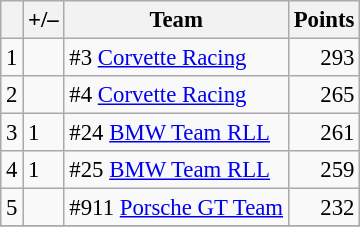<table class="wikitable" style="font-size: 95%;">
<tr>
<th scope="col"></th>
<th scope="col">+/–</th>
<th scope="col">Team</th>
<th scope="col">Points</th>
</tr>
<tr>
<td align=center>1</td>
<td align="left"></td>
<td> #3 <a href='#'>Corvette Racing</a></td>
<td align=right>293</td>
</tr>
<tr>
<td align=center>2</td>
<td align="left"></td>
<td> #4 <a href='#'>Corvette Racing</a></td>
<td align=right>265</td>
</tr>
<tr>
<td align=center>3</td>
<td align="left"> 1</td>
<td> #24 <a href='#'>BMW Team RLL</a></td>
<td align=right>261</td>
</tr>
<tr>
<td align=center>4</td>
<td align="left"> 1</td>
<td> #25 <a href='#'>BMW Team RLL</a></td>
<td align=right>259</td>
</tr>
<tr>
<td align=center>5</td>
<td align="left"></td>
<td> #911 <a href='#'>Porsche GT Team</a></td>
<td align=right>232</td>
</tr>
<tr>
</tr>
</table>
